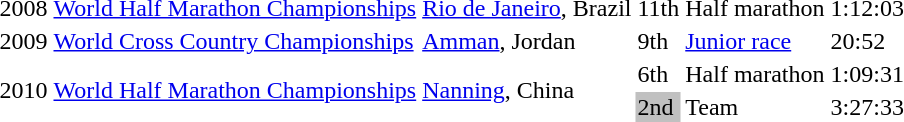<table>
<tr>
<td>2008</td>
<td><a href='#'>World Half Marathon Championships</a></td>
<td><a href='#'>Rio de Janeiro</a>, Brazil</td>
<td>11th</td>
<td>Half marathon</td>
<td>1:12:03</td>
</tr>
<tr>
<td>2009</td>
<td><a href='#'>World Cross Country Championships</a></td>
<td><a href='#'>Amman</a>, Jordan</td>
<td>9th</td>
<td><a href='#'>Junior race</a></td>
<td>20:52</td>
</tr>
<tr>
<td rowspan=2>2010</td>
<td rowspan=2><a href='#'>World Half Marathon Championships</a></td>
<td rowspan=2><a href='#'>Nanning</a>, China</td>
<td>6th</td>
<td>Half marathon</td>
<td>1:09:31</td>
</tr>
<tr>
<td bgcolor=silver>2nd</td>
<td>Team</td>
<td>3:27:33</td>
</tr>
</table>
